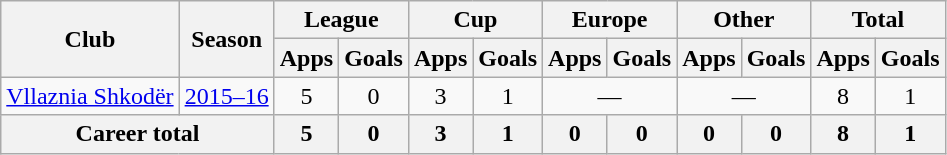<table class="wikitable" style="text-align: center;">
<tr>
<th rowspan="2">Club</th>
<th rowspan="2">Season</th>
<th colspan="2">League</th>
<th colspan="2">Cup</th>
<th colspan="2">Europe</th>
<th colspan="2">Other</th>
<th colspan="2">Total</th>
</tr>
<tr>
<th>Apps</th>
<th>Goals</th>
<th>Apps</th>
<th>Goals</th>
<th>Apps</th>
<th>Goals</th>
<th>Apps</th>
<th>Goals</th>
<th>Apps</th>
<th>Goals</th>
</tr>
<tr>
<td rowspan="1"><a href='#'>Vllaznia Shkodër</a></td>
<td><a href='#'>2015–16</a></td>
<td>5</td>
<td>0</td>
<td>3</td>
<td>1</td>
<td colspan="2">—</td>
<td colspan="2">—</td>
<td>8</td>
<td>1</td>
</tr>
<tr>
<th colspan="2">Career total</th>
<th>5</th>
<th>0</th>
<th>3</th>
<th>1</th>
<th>0</th>
<th>0</th>
<th>0</th>
<th>0</th>
<th>8</th>
<th>1</th>
</tr>
</table>
